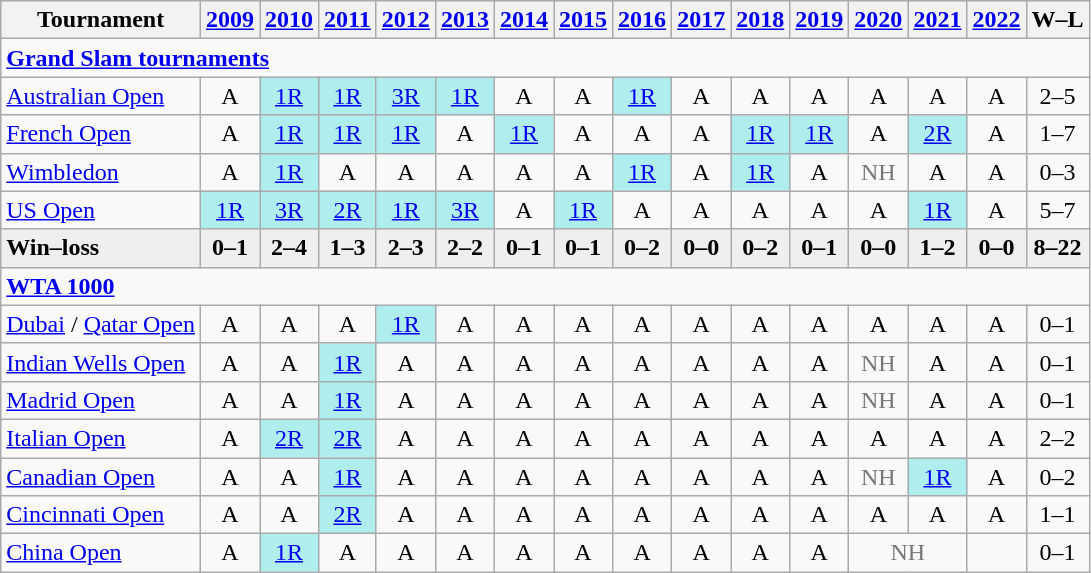<table class="wikitable" style=text-align:center;>
<tr>
<th>Tournament</th>
<th><a href='#'>2009</a></th>
<th><a href='#'>2010</a></th>
<th><a href='#'>2011</a></th>
<th><a href='#'>2012</a></th>
<th><a href='#'>2013</a></th>
<th><a href='#'>2014</a></th>
<th><a href='#'>2015</a></th>
<th><a href='#'>2016</a></th>
<th><a href='#'>2017</a></th>
<th><a href='#'>2018</a></th>
<th><a href='#'>2019</a></th>
<th><a href='#'>2020</a></th>
<th><a href='#'>2021</a></th>
<th><a href='#'>2022</a></th>
<th>W–L</th>
</tr>
<tr>
<td colspan="16" align="left"><strong><a href='#'>Grand Slam tournaments</a></strong></td>
</tr>
<tr>
<td align=left><a href='#'>Australian Open</a></td>
<td>A</td>
<td bgcolor=afeeee><a href='#'>1R</a></td>
<td bgcolor=afeeee><a href='#'>1R</a></td>
<td bgcolor=afeeee><a href='#'>3R</a></td>
<td bgcolor=afeeee><a href='#'>1R</a></td>
<td>A</td>
<td>A</td>
<td bgcolor=afeeee><a href='#'>1R</a></td>
<td>A</td>
<td>A</td>
<td>A</td>
<td>A</td>
<td>A</td>
<td>A</td>
<td>2–5</td>
</tr>
<tr>
<td align=left><a href='#'>French Open</a></td>
<td>A</td>
<td bgcolor=afeeee><a href='#'>1R</a></td>
<td bgcolor=afeeee><a href='#'>1R</a></td>
<td bgcolor=afeeee><a href='#'>1R</a></td>
<td>A</td>
<td bgcolor=afeeee><a href='#'>1R</a></td>
<td>A</td>
<td>A</td>
<td>A</td>
<td bgcolor=afeeee><a href='#'>1R</a></td>
<td bgcolor=afeeee><a href='#'>1R</a></td>
<td>A</td>
<td bgcolor=afeeee><a href='#'>2R</a></td>
<td>A</td>
<td>1–7</td>
</tr>
<tr>
<td align=left><a href='#'>Wimbledon</a></td>
<td>A</td>
<td bgcolor=afeeee><a href='#'>1R</a></td>
<td>A</td>
<td>A</td>
<td>A</td>
<td>A</td>
<td>A</td>
<td bgcolor=afeeee><a href='#'>1R</a></td>
<td>A</td>
<td bgcolor=afeeee><a href='#'>1R</a></td>
<td>A</td>
<td style=color:#767676>NH</td>
<td>A</td>
<td>A</td>
<td>0–3</td>
</tr>
<tr>
<td align=left><a href='#'>US Open</a></td>
<td bgcolor=afeeee><a href='#'>1R</a></td>
<td bgcolor=afeeee><a href='#'>3R</a></td>
<td bgcolor=afeeee><a href='#'>2R</a></td>
<td bgcolor=afeeee><a href='#'>1R</a></td>
<td bgcolor=afeeee><a href='#'>3R</a></td>
<td>A</td>
<td bgcolor=afeeee><a href='#'>1R</a></td>
<td>A</td>
<td>A</td>
<td>A</td>
<td>A</td>
<td>A</td>
<td bgcolor=afeeee><a href='#'>1R</a></td>
<td>A</td>
<td>5–7</td>
</tr>
<tr style=background:#efefef;font-weight:bold>
<td align=left>Win–loss</td>
<td>0–1</td>
<td>2–4</td>
<td>1–3</td>
<td>2–3</td>
<td>2–2</td>
<td>0–1</td>
<td>0–1</td>
<td>0–2</td>
<td>0–0</td>
<td>0–2</td>
<td>0–1</td>
<td>0–0</td>
<td>1–2</td>
<td>0–0</td>
<td>8–22</td>
</tr>
<tr>
<td colspan="16" align="left"><strong><a href='#'>WTA 1000</a></strong></td>
</tr>
<tr>
<td align=left><a href='#'>Dubai</a> / <a href='#'>Qatar Open</a></td>
<td>A</td>
<td>A</td>
<td>A</td>
<td bgcolor=afeeee><a href='#'>1R</a></td>
<td>A</td>
<td>A</td>
<td>A</td>
<td>A</td>
<td>A</td>
<td>A</td>
<td>A</td>
<td>A</td>
<td>A</td>
<td>A</td>
<td>0–1</td>
</tr>
<tr>
<td align=left><a href='#'>Indian Wells Open</a></td>
<td>A</td>
<td>A</td>
<td bgcolor=afeeee><a href='#'>1R</a></td>
<td>A</td>
<td>A</td>
<td>A</td>
<td>A</td>
<td>A</td>
<td>A</td>
<td>A</td>
<td>A</td>
<td style="color:#767676">NH</td>
<td>A</td>
<td>A</td>
<td>0–1</td>
</tr>
<tr>
<td align=left><a href='#'>Madrid Open</a></td>
<td>A</td>
<td>A</td>
<td bgcolor=afeeee><a href='#'>1R</a></td>
<td>A</td>
<td>A</td>
<td>A</td>
<td>A</td>
<td>A</td>
<td>A</td>
<td>A</td>
<td>A</td>
<td style="color:#767676">NH</td>
<td>A</td>
<td>A</td>
<td>0–1</td>
</tr>
<tr>
<td align=left><a href='#'>Italian Open</a></td>
<td>A</td>
<td bgcolor=afeeee><a href='#'>2R</a></td>
<td bgcolor=afeeee><a href='#'>2R</a></td>
<td>A</td>
<td>A</td>
<td>A</td>
<td>A</td>
<td>A</td>
<td>A</td>
<td>A</td>
<td>A</td>
<td>A</td>
<td>A</td>
<td>A</td>
<td>2–2</td>
</tr>
<tr>
<td align=left><a href='#'>Canadian Open</a></td>
<td>A</td>
<td>A</td>
<td bgcolor=afeeee><a href='#'>1R</a></td>
<td>A</td>
<td>A</td>
<td>A</td>
<td>A</td>
<td>A</td>
<td>A</td>
<td>A</td>
<td>A</td>
<td style=color:#767676>NH</td>
<td bgcolor=afeeee><a href='#'>1R</a></td>
<td>A</td>
<td>0–2</td>
</tr>
<tr>
<td align=left><a href='#'>Cincinnati Open</a></td>
<td>A</td>
<td>A</td>
<td bgcolor=afeeee><a href='#'>2R</a></td>
<td>A</td>
<td>A</td>
<td>A</td>
<td>A</td>
<td>A</td>
<td>A</td>
<td>A</td>
<td>A</td>
<td>A</td>
<td>A</td>
<td>A</td>
<td>1–1</td>
</tr>
<tr>
<td align=left><a href='#'>China Open</a></td>
<td>A</td>
<td bgcolor=afeeee><a href='#'>1R</a></td>
<td>A</td>
<td>A</td>
<td>A</td>
<td>A</td>
<td>A</td>
<td>A</td>
<td>A</td>
<td>A</td>
<td>A</td>
<td colspan="2" style="color:#767676">NH</td>
<td></td>
<td>0–1</td>
</tr>
</table>
